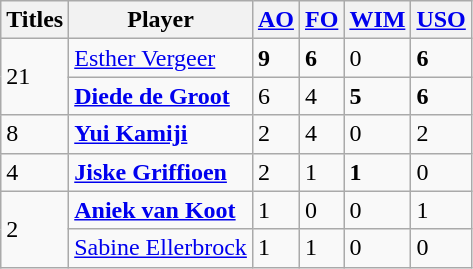<table class="wikitable sortable">
<tr>
<th scope="col">Titles</th>
<th scope="col">Player</th>
<th scope="col"><a href='#'>AO</a></th>
<th scope="col"><a href='#'>FO</a></th>
<th scope="col"><a href='#'>WIM</a></th>
<th scope="col"><a href='#'>USO</a></th>
</tr>
<tr>
<td rowspan="2">21</td>
<td style="text-align:left"> <a href='#'>Esther Vergeer</a></td>
<td><strong>9</strong></td>
<td><strong>6</strong></td>
<td>0</td>
<td><strong>6</strong></td>
</tr>
<tr>
<td style="text-align:left"> <strong><a href='#'>Diede de Groot</a></strong></td>
<td>6</td>
<td>4</td>
<td><strong>5</strong></td>
<td><strong>6</strong></td>
</tr>
<tr>
<td>8</td>
<td style="text-align:left"> <strong><a href='#'>Yui Kamiji</a></strong></td>
<td>2</td>
<td>4</td>
<td>0</td>
<td>2</td>
</tr>
<tr>
<td>4</td>
<td style="text-align:left"> <strong><a href='#'>Jiske Griffioen</a></strong></td>
<td>2</td>
<td>1</td>
<td><strong>1</strong></td>
<td>0</td>
</tr>
<tr>
<td rowspan="2">2</td>
<td style="text-align:left"> <strong><a href='#'>Aniek van Koot</a></strong></td>
<td>1</td>
<td>0</td>
<td>0</td>
<td>1</td>
</tr>
<tr>
<td style="text-align:left"> <a href='#'>Sabine Ellerbrock</a></td>
<td>1</td>
<td>1</td>
<td>0</td>
<td>0</td>
</tr>
</table>
